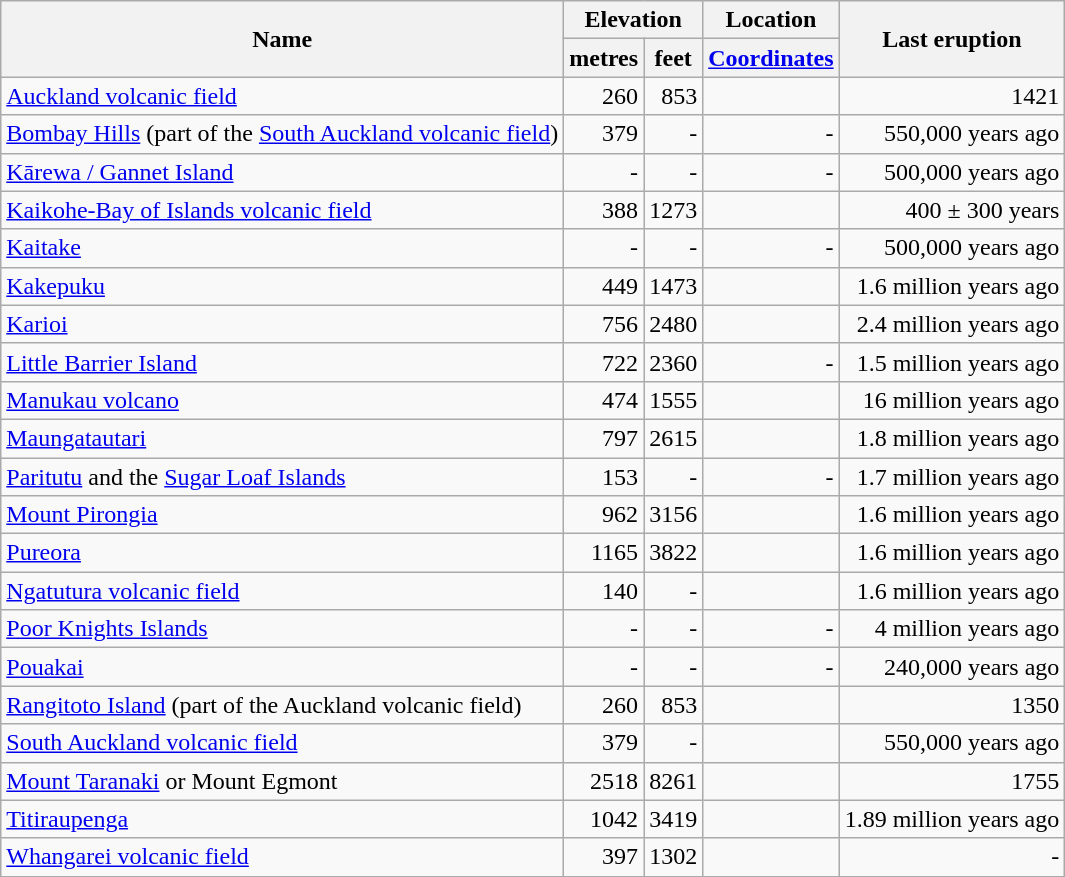<table class="wikitable">
<tr>
<th rowspan="2">Name</th>
<th colspan ="2">Elevation</th>
<th>Location</th>
<th rowspan="2">Last eruption</th>
</tr>
<tr>
<th>metres</th>
<th>feet</th>
<th><a href='#'>Coordinates</a></th>
</tr>
<tr align="right">
<td align="left"><a href='#'>Auckland volcanic field</a></td>
<td>260</td>
<td>853</td>
<td></td>
<td>1421</td>
</tr>
<tr align="right">
<td align="left"><a href='#'>Bombay Hills</a> (part of the <a href='#'>South Auckland volcanic field</a>)</td>
<td>379</td>
<td>-</td>
<td>-</td>
<td>550,000 years ago</td>
</tr>
<tr align="right">
<td align="left"><a href='#'>Kārewa / Gannet Island</a></td>
<td>-</td>
<td>-</td>
<td>-</td>
<td>500,000 years ago</td>
</tr>
<tr align="right">
<td align="left"><a href='#'>Kaikohe-Bay of Islands volcanic field</a></td>
<td>388</td>
<td>1273</td>
<td></td>
<td>400 ± 300 years</td>
</tr>
<tr align="right">
<td align="left"><a href='#'>Kaitake</a></td>
<td>-</td>
<td>-</td>
<td>-</td>
<td>500,000 years ago</td>
</tr>
<tr align="right">
<td align="left"><a href='#'>Kakepuku</a></td>
<td>449</td>
<td>1473</td>
<td></td>
<td>1.6 million years ago</td>
</tr>
<tr align="right">
<td align="left"><a href='#'>Karioi</a></td>
<td>756</td>
<td>2480</td>
<td></td>
<td>2.4 million years ago</td>
</tr>
<tr align="right">
<td align="left"><a href='#'>Little Barrier Island</a></td>
<td>722</td>
<td>2360</td>
<td>-</td>
<td>1.5 million years ago</td>
</tr>
<tr align="right">
<td align="left"><a href='#'>Manukau volcano</a></td>
<td>474</td>
<td>1555</td>
<td></td>
<td>16 million years ago</td>
</tr>
<tr align="right">
<td align="left"><a href='#'>Maungatautari</a></td>
<td>797</td>
<td>2615</td>
<td></td>
<td>1.8 million years ago</td>
</tr>
<tr align="right">
<td align="left"><a href='#'>Paritutu</a> and the <a href='#'>Sugar Loaf Islands</a></td>
<td>153</td>
<td>-</td>
<td>-</td>
<td>1.7 million years ago</td>
</tr>
<tr align="right">
<td align="left"><a href='#'>Mount Pirongia</a></td>
<td>962</td>
<td>3156</td>
<td></td>
<td>1.6 million years ago</td>
</tr>
<tr align="right">
<td align="left"><a href='#'>Pureora</a></td>
<td>1165</td>
<td>3822</td>
<td></td>
<td>1.6 million years ago</td>
</tr>
<tr align="right">
<td align="left"><a href='#'>Ngatutura volcanic field</a></td>
<td>140</td>
<td>-</td>
<td></td>
<td>1.6 million years ago</td>
</tr>
<tr align="right">
<td align="left"><a href='#'>Poor Knights Islands</a></td>
<td>-</td>
<td>-</td>
<td>-</td>
<td>4 million years ago</td>
</tr>
<tr align="right">
<td align="left"><a href='#'>Pouakai</a></td>
<td>-</td>
<td>-</td>
<td>-</td>
<td>240,000 years ago</td>
</tr>
<tr align="right">
<td align="left"><a href='#'>Rangitoto Island</a>  (part of the Auckland volcanic field)</td>
<td>260</td>
<td>853</td>
<td></td>
<td>1350</td>
</tr>
<tr align="right">
<td align="left"><a href='#'>South Auckland volcanic field</a></td>
<td>379</td>
<td>-</td>
<td></td>
<td>550,000 years ago</td>
</tr>
<tr align="right">
<td align="left"><a href='#'>Mount Taranaki</a> or Mount Egmont</td>
<td>2518</td>
<td>8261</td>
<td></td>
<td>1755</td>
</tr>
<tr align="right">
<td align="left"><a href='#'>Titiraupenga</a></td>
<td>1042</td>
<td>3419</td>
<td></td>
<td>1.89 million years ago</td>
</tr>
<tr align="right">
<td align="left"><a href='#'>Whangarei volcanic field</a></td>
<td>397</td>
<td>1302</td>
<td></td>
<td>-</td>
</tr>
</table>
